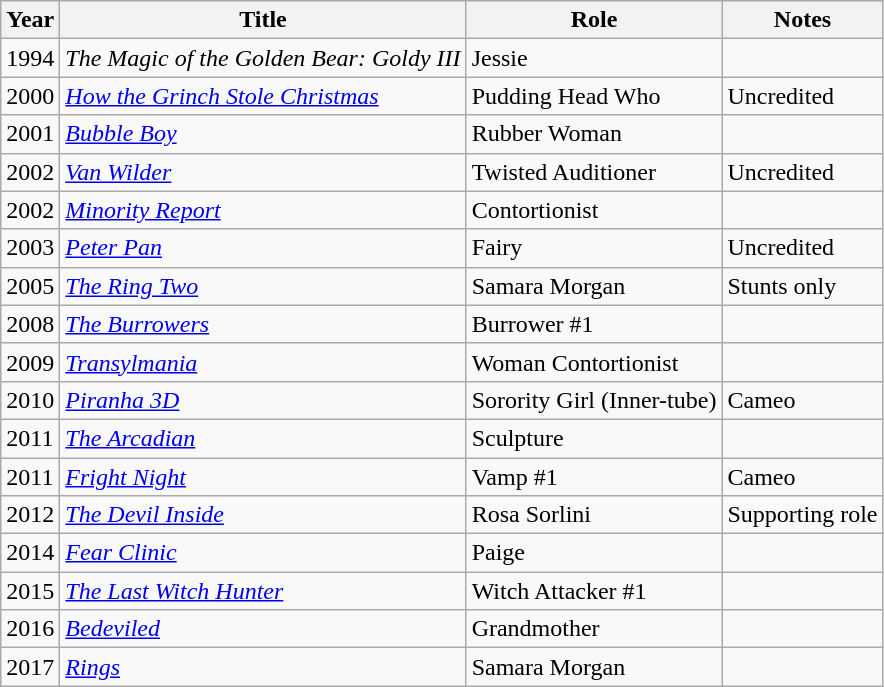<table class="wikitable sortable">
<tr>
<th>Year</th>
<th>Title</th>
<th>Role</th>
<th class="unsortable">Notes</th>
</tr>
<tr>
<td>1994</td>
<td><em>The Magic of the Golden Bear: Goldy III</em></td>
<td>Jessie</td>
<td></td>
</tr>
<tr>
<td>2000</td>
<td><em><a href='#'>How the Grinch Stole Christmas</a></em></td>
<td>Pudding Head Who</td>
<td>Uncredited</td>
</tr>
<tr>
<td>2001</td>
<td><em><a href='#'>Bubble Boy</a></em></td>
<td>Rubber Woman</td>
<td></td>
</tr>
<tr>
<td>2002</td>
<td><em><a href='#'>Van Wilder</a></em></td>
<td>Twisted Auditioner</td>
<td>Uncredited</td>
</tr>
<tr>
<td>2002</td>
<td><em><a href='#'>Minority Report</a></em></td>
<td>Contortionist</td>
<td></td>
</tr>
<tr>
<td>2003</td>
<td><em><a href='#'>Peter Pan</a></em></td>
<td>Fairy</td>
<td>Uncredited</td>
</tr>
<tr>
<td>2005</td>
<td><em><a href='#'>The Ring Two</a></em></td>
<td>Samara Morgan</td>
<td>Stunts only</td>
</tr>
<tr>
<td>2008</td>
<td><em><a href='#'>The Burrowers</a></em></td>
<td>Burrower #1</td>
<td></td>
</tr>
<tr>
<td>2009</td>
<td><em><a href='#'>Transylmania</a></em></td>
<td>Woman Contortionist</td>
<td></td>
</tr>
<tr>
<td>2010</td>
<td><em><a href='#'>Piranha 3D</a></em></td>
<td>Sorority Girl (Inner-tube)</td>
<td>Cameo</td>
</tr>
<tr>
<td>2011</td>
<td><em><a href='#'>The Arcadian</a></em></td>
<td>Sculpture</td>
<td></td>
</tr>
<tr>
<td>2011</td>
<td><em><a href='#'>Fright Night</a></em></td>
<td>Vamp #1</td>
<td>Cameo</td>
</tr>
<tr>
<td>2012</td>
<td><em><a href='#'>The Devil Inside</a></em></td>
<td>Rosa Sorlini</td>
<td>Supporting role</td>
</tr>
<tr>
<td>2014</td>
<td><em><a href='#'>Fear Clinic</a></em></td>
<td>Paige</td>
<td></td>
</tr>
<tr>
<td>2015</td>
<td><em><a href='#'>The Last Witch Hunter</a></em></td>
<td>Witch Attacker #1</td>
<td></td>
</tr>
<tr>
<td>2016</td>
<td><em><a href='#'>Bedeviled</a></em></td>
<td>Grandmother</td>
<td></td>
</tr>
<tr>
<td>2017</td>
<td><em><a href='#'>Rings</a></em></td>
<td>Samara Morgan</td>
<td></td>
</tr>
</table>
